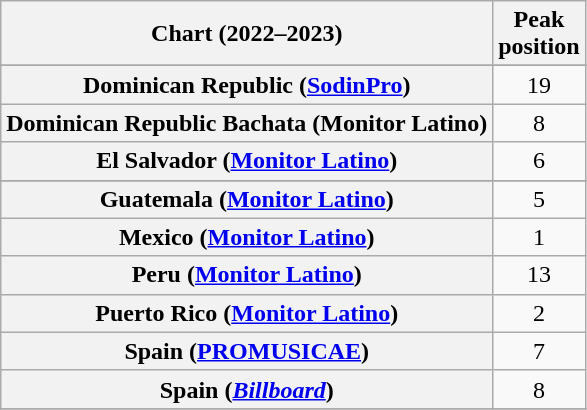<table class="wikitable sortable plainrowheaders" style="text-align:center">
<tr>
<th scope="col">Chart (2022–2023)</th>
<th scope="col">Peak<br>position</th>
</tr>
<tr>
</tr>
<tr>
<th scope="row">Dominican Republic (<a href='#'>SodinPro</a>)</th>
<td>19</td>
</tr>
<tr>
<th scope="row">Dominican Republic Bachata (Monitor Latino)</th>
<td>8</td>
</tr>
<tr>
<th scope="row">El Salvador (<a href='#'>Monitor Latino</a>)</th>
<td>6</td>
</tr>
<tr>
</tr>
<tr>
<th scope="row">Guatemala (<a href='#'>Monitor Latino</a>)</th>
<td>5</td>
</tr>
<tr>
<th scope="row">Mexico (<a href='#'>Monitor Latino</a>)</th>
<td>1</td>
</tr>
<tr>
<th scope="row">Peru (<a href='#'>Monitor Latino</a>)</th>
<td>13</td>
</tr>
<tr>
<th scope="row">Puerto Rico (<a href='#'>Monitor Latino</a>)</th>
<td>2</td>
</tr>
<tr>
<th scope="row">Spain (<a href='#'>PROMUSICAE</a>)</th>
<td>7</td>
</tr>
<tr>
<th scope="row">Spain (<em><a href='#'>Billboard</a></em>)</th>
<td>8</td>
</tr>
<tr>
</tr>
<tr>
</tr>
<tr>
</tr>
<tr>
</tr>
</table>
